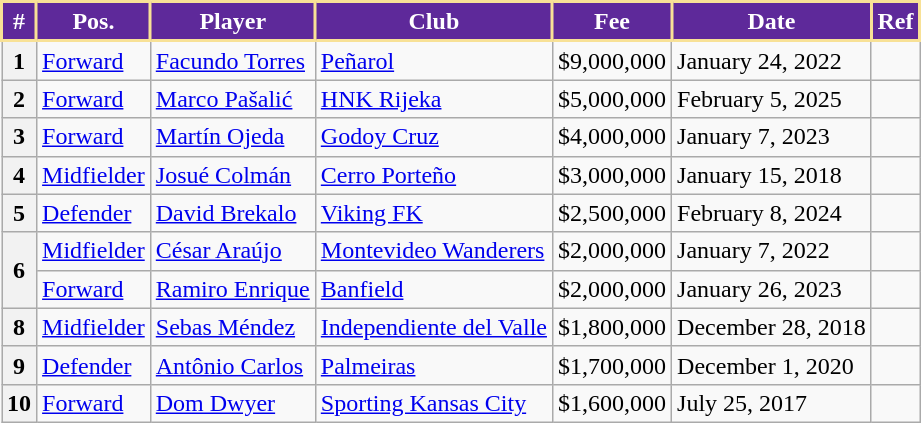<table class="wikitable">
<tr>
<th style="background:#5E299A; color:#FFFFFF; border:2px solid #F8E196;">#</th>
<th style="background:#5E299A; color:#FFFFFF; border:2px solid #F8E196;">Pos.</th>
<th style="background:#5E299A; color:#FFFFFF; border:2px solid #F8E196;">Player</th>
<th style="background:#5E299A; color:#FFFFFF; border:2px solid #F8E196;">Club</th>
<th style="background:#5E299A; color:#FFFFFF; border:2px solid #F8E196;">Fee</th>
<th style="background:#5E299A; color:#FFFFFF; border:2px solid #F8E196;">Date</th>
<th style="background:#5E299A; color:#FFFFFF; border:2px solid #F8E196;">Ref</th>
</tr>
<tr>
<th>1</th>
<td style="text-align:left;"><a href='#'>Forward</a></td>
<td> <a href='#'>Facundo Torres</a></td>
<td> <a href='#'>Peñarol</a></td>
<td>$9,000,000</td>
<td>January 24, 2022</td>
<td></td>
</tr>
<tr>
<th>2</th>
<td style="text-align:left;"><a href='#'>Forward</a></td>
<td> <a href='#'>Marco Pašalić</a></td>
<td> <a href='#'>HNK Rijeka</a></td>
<td>$5,000,000</td>
<td>February 5, 2025</td>
<td></td>
</tr>
<tr>
<th>3</th>
<td style="text-align:left;"><a href='#'>Forward</a></td>
<td> <a href='#'>Martín Ojeda</a></td>
<td> <a href='#'>Godoy Cruz</a></td>
<td>$4,000,000</td>
<td>January 7, 2023</td>
<td></td>
</tr>
<tr>
<th>4</th>
<td style="text-align:left;"><a href='#'>Midfielder</a></td>
<td> <a href='#'>Josué Colmán</a></td>
<td> <a href='#'>Cerro Porteño</a></td>
<td>$3,000,000</td>
<td>January 15, 2018</td>
<td></td>
</tr>
<tr>
<th>5</th>
<td style="text-align:left;"><a href='#'>Defender</a></td>
<td> <a href='#'>David Brekalo</a></td>
<td> <a href='#'>Viking FK</a></td>
<td>$2,500,000</td>
<td>February 8, 2024</td>
<td></td>
</tr>
<tr>
<th rowspan=2>6</th>
<td style="text-align:left;"><a href='#'>Midfielder</a></td>
<td> <a href='#'>César Araújo</a></td>
<td> <a href='#'>Montevideo Wanderers</a></td>
<td>$2,000,000</td>
<td>January 7, 2022</td>
<td></td>
</tr>
<tr>
<td style="text-align:left;"><a href='#'>Forward</a></td>
<td> <a href='#'>Ramiro Enrique</a></td>
<td> <a href='#'>Banfield</a></td>
<td>$2,000,000</td>
<td>January 26, 2023</td>
<td></td>
</tr>
<tr>
<th>8</th>
<td style="text-align:left;"><a href='#'>Midfielder</a></td>
<td> <a href='#'>Sebas Méndez</a></td>
<td> <a href='#'>Independiente del Valle</a></td>
<td>$1,800,000</td>
<td>December 28, 2018</td>
<td></td>
</tr>
<tr>
<th>9</th>
<td style="text-align:left;"><a href='#'>Defender</a></td>
<td> <a href='#'>Antônio Carlos</a></td>
<td> <a href='#'>Palmeiras</a></td>
<td>$1,700,000</td>
<td>December 1, 2020</td>
<td></td>
</tr>
<tr>
<th>10</th>
<td style="text-align:left;"><a href='#'>Forward</a></td>
<td> <a href='#'>Dom Dwyer</a></td>
<td> <a href='#'>Sporting Kansas City</a></td>
<td>$1,600,000</td>
<td>July 25, 2017</td>
<td></td>
</tr>
</table>
